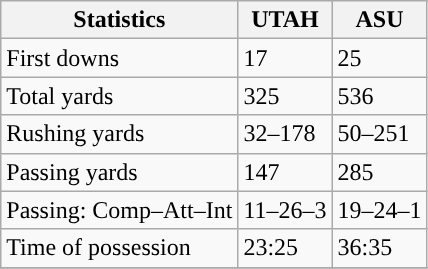<table class="wikitable" style="float: left;">
<tr>
<th>Statistics</th>
<th>UTAH</th>
<th>ASU</th>
</tr>
<tr>
<td>First downs</td>
<td>17</td>
<td>25</td>
</tr>
<tr>
<td>Total yards</td>
<td>325</td>
<td>536</td>
</tr>
<tr>
<td>Rushing yards</td>
<td>32–178</td>
<td>50–251</td>
</tr>
<tr>
<td>Passing yards</td>
<td>147</td>
<td>285</td>
</tr>
<tr>
<td>Passing: Comp–Att–Int</td>
<td>11–26–3</td>
<td>19–24–1</td>
</tr>
<tr>
<td>Time of possession</td>
<td>23:25</td>
<td>36:35</td>
</tr>
<tr>
</tr>
</table>
